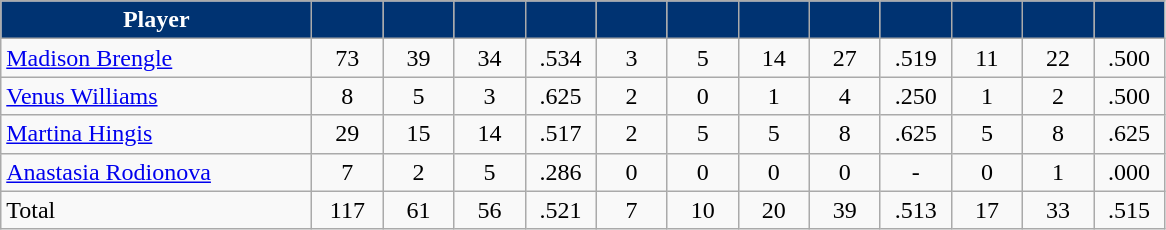<table class="wikitable" style="text-align:center">
<tr>
<th style="background:#003372; color:#fff" width="200px">Player</th>
<th style="background:#003372; color:#fff" width="40px"></th>
<th style="background:#003372; color:#fff" width="40px"></th>
<th style="background:#003372; color:#fff" width="40px"></th>
<th style="background:#003372; color:#fff" width="40px"></th>
<th style="background:#003372; color:#fff" width="40px"></th>
<th style="background:#003372; color:#fff" width="40px"></th>
<th style="background:#003372; color:#fff" width="40px"></th>
<th style="background:#003372; color:#fff" width="40px"></th>
<th style="background:#003372; color:#fff" width="40px"></th>
<th style="background:#003372; color:#fff" width="40px"></th>
<th style="background:#003372; color:#fff" width="40px"></th>
<th style="background:#003372; color:#fff" width="40px"></th>
</tr>
<tr>
<td style="text-align:left"><a href='#'>Madison Brengle</a></td>
<td>73</td>
<td>39</td>
<td>34</td>
<td>.534</td>
<td>3</td>
<td>5</td>
<td>14</td>
<td>27</td>
<td>.519</td>
<td>11</td>
<td>22</td>
<td>.500</td>
</tr>
<tr>
<td style="text-align:left"><a href='#'>Venus Williams</a></td>
<td>8</td>
<td>5</td>
<td>3</td>
<td>.625</td>
<td>2</td>
<td>0</td>
<td>1</td>
<td>4</td>
<td>.250</td>
<td>1</td>
<td>2</td>
<td>.500</td>
</tr>
<tr>
<td style="text-align:left"><a href='#'>Martina Hingis</a></td>
<td>29</td>
<td>15</td>
<td>14</td>
<td>.517</td>
<td>2</td>
<td>5</td>
<td>5</td>
<td>8</td>
<td>.625</td>
<td>5</td>
<td>8</td>
<td>.625</td>
</tr>
<tr>
<td style="text-align:left"><a href='#'>Anastasia Rodionova</a></td>
<td>7</td>
<td>2</td>
<td>5</td>
<td>.286</td>
<td>0</td>
<td>0</td>
<td>0</td>
<td>0</td>
<td>-</td>
<td>0</td>
<td>1</td>
<td>.000</td>
</tr>
<tr>
<td style="text-align:left">Total</td>
<td>117</td>
<td>61</td>
<td>56</td>
<td>.521</td>
<td>7</td>
<td>10</td>
<td>20</td>
<td>39</td>
<td>.513</td>
<td>17</td>
<td>33</td>
<td>.515</td>
</tr>
</table>
